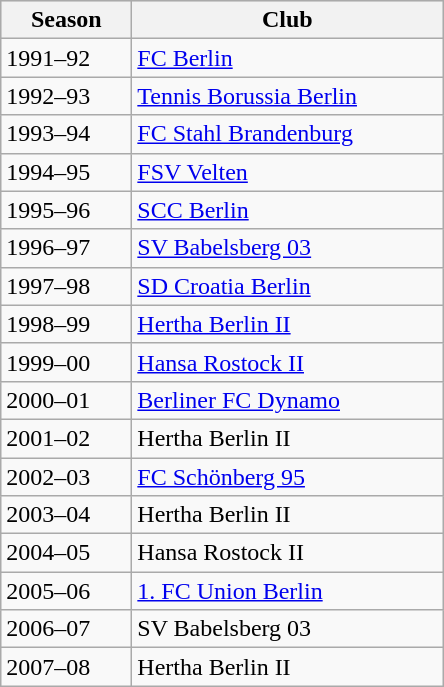<table class="wikitable">
<tr style="text-align:center; background:#dfdfdf;">
<th width="80">Season</th>
<th style="width:200px;">Club</th>
</tr>
<tr>
<td>1991–92</td>
<td><a href='#'>FC Berlin</a></td>
</tr>
<tr>
<td>1992–93</td>
<td><a href='#'>Tennis Borussia Berlin</a></td>
</tr>
<tr>
<td>1993–94</td>
<td><a href='#'>FC Stahl Brandenburg</a></td>
</tr>
<tr>
<td>1994–95</td>
<td><a href='#'>FSV Velten</a></td>
</tr>
<tr>
<td>1995–96</td>
<td><a href='#'>SCC Berlin</a></td>
</tr>
<tr>
<td>1996–97</td>
<td><a href='#'>SV Babelsberg 03</a></td>
</tr>
<tr>
<td>1997–98</td>
<td><a href='#'>SD Croatia Berlin</a></td>
</tr>
<tr>
<td>1998–99</td>
<td><a href='#'>Hertha Berlin II</a></td>
</tr>
<tr>
<td>1999–00</td>
<td><a href='#'>Hansa Rostock II</a></td>
</tr>
<tr>
<td>2000–01</td>
<td><a href='#'>Berliner FC Dynamo</a></td>
</tr>
<tr>
<td>2001–02</td>
<td>Hertha Berlin II</td>
</tr>
<tr>
<td>2002–03</td>
<td><a href='#'>FC Schönberg 95</a></td>
</tr>
<tr>
<td>2003–04</td>
<td>Hertha Berlin II</td>
</tr>
<tr>
<td>2004–05</td>
<td>Hansa Rostock II</td>
</tr>
<tr>
<td>2005–06</td>
<td><a href='#'>1. FC Union Berlin</a></td>
</tr>
<tr>
<td>2006–07</td>
<td>SV Babelsberg 03</td>
</tr>
<tr>
<td>2007–08</td>
<td>Hertha Berlin II</td>
</tr>
</table>
